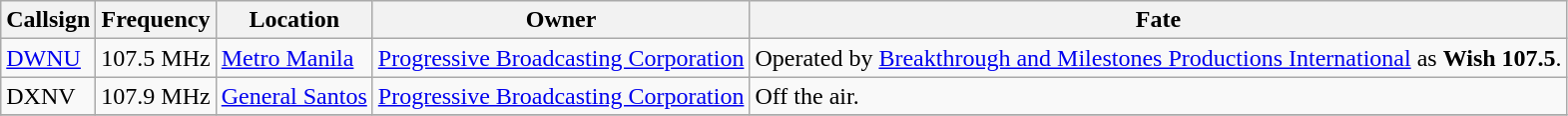<table class="wikitable">
<tr>
<th>Callsign</th>
<th>Frequency</th>
<th>Location</th>
<th>Owner</th>
<th>Fate</th>
</tr>
<tr>
<td><a href='#'>DWNU</a></td>
<td>107.5 MHz</td>
<td><a href='#'>Metro Manila</a></td>
<td><a href='#'>Progressive Broadcasting Corporation</a></td>
<td>Operated by <a href='#'>Breakthrough and Milestones Productions International</a> as <strong>Wish 107.5</strong>.</td>
</tr>
<tr>
<td>DXNV</td>
<td>107.9 MHz</td>
<td><a href='#'>General Santos</a></td>
<td><a href='#'>Progressive Broadcasting Corporation</a></td>
<td>Off the air.</td>
</tr>
<tr>
</tr>
</table>
